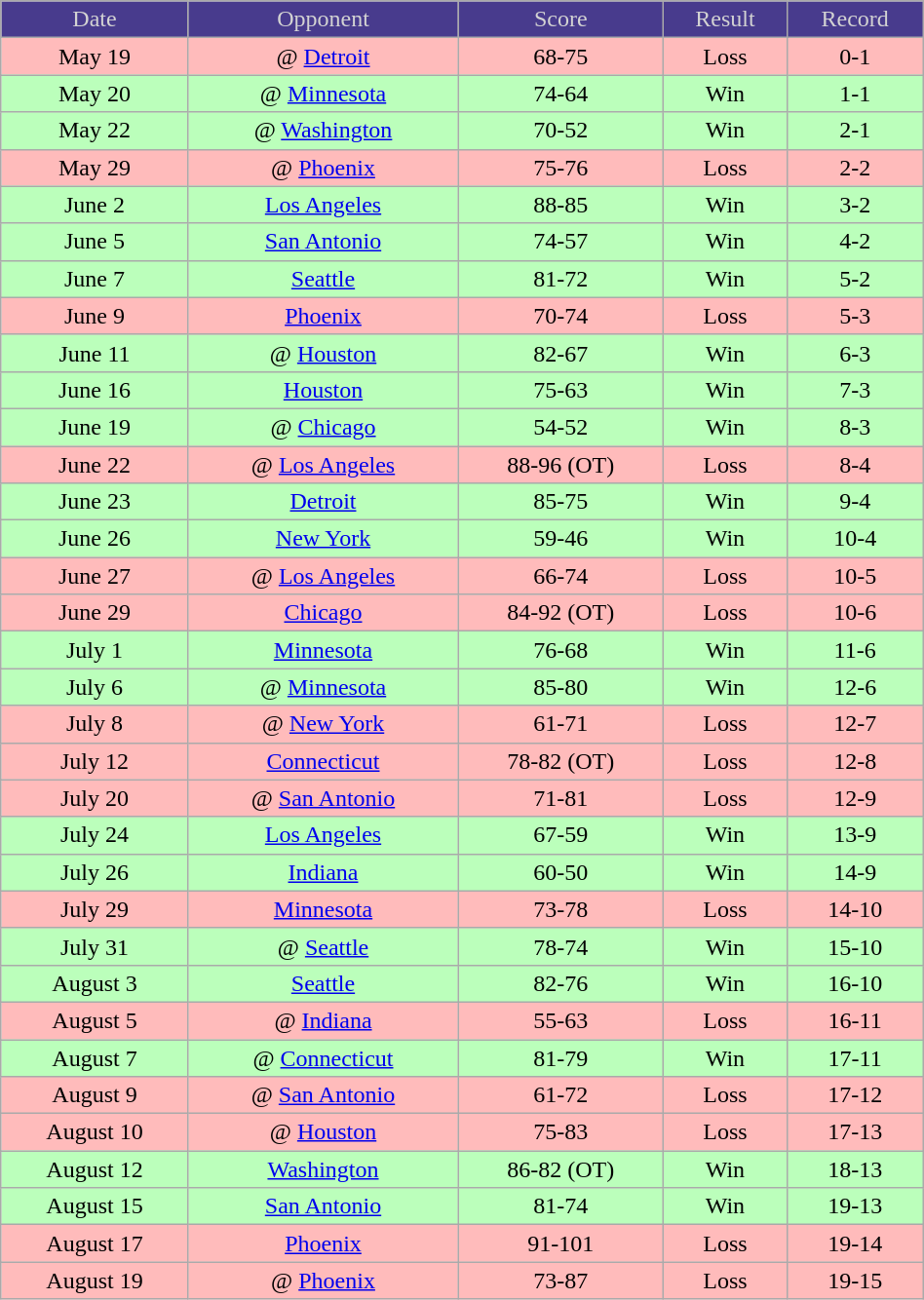<table class="wikitable" width="50%">
<tr align="center" style="background:#483b8d; color:#d3d3d3;">
<td>Date</td>
<td>Opponent</td>
<td>Score</td>
<td>Result</td>
<td>Record</td>
</tr>
<tr align="center" bgcolor="ffbbbb">
<td>May 19</td>
<td>@ <a href='#'>Detroit</a></td>
<td>68-75</td>
<td>Loss</td>
<td>0-1</td>
</tr>
<tr align="center" bgcolor="bbffbb">
<td>May 20</td>
<td>@ <a href='#'>Minnesota</a></td>
<td>74-64</td>
<td>Win</td>
<td>1-1</td>
</tr>
<tr align="center" bgcolor="bbffbb">
<td>May 22</td>
<td>@ <a href='#'>Washington</a></td>
<td>70-52</td>
<td>Win</td>
<td>2-1</td>
</tr>
<tr align="center" bgcolor="ffbbbb">
<td>May 29</td>
<td>@ <a href='#'>Phoenix</a></td>
<td>75-76</td>
<td>Loss</td>
<td>2-2</td>
</tr>
<tr align="center" bgcolor="bbffbb">
<td>June 2</td>
<td><a href='#'>Los Angeles</a></td>
<td>88-85</td>
<td>Win</td>
<td>3-2</td>
</tr>
<tr align="center" bgcolor="bbffbb">
<td>June 5</td>
<td><a href='#'>San Antonio</a></td>
<td>74-57</td>
<td>Win</td>
<td>4-2</td>
</tr>
<tr align="center" bgcolor="bbffbb">
<td>June 7</td>
<td><a href='#'>Seattle</a></td>
<td>81-72</td>
<td>Win</td>
<td>5-2</td>
</tr>
<tr align="center" bgcolor="ffbbbb">
<td>June 9</td>
<td><a href='#'>Phoenix</a></td>
<td>70-74</td>
<td>Loss</td>
<td>5-3</td>
</tr>
<tr align="center" bgcolor="bbffbb">
<td>June 11</td>
<td>@ <a href='#'>Houston</a></td>
<td>82-67</td>
<td>Win</td>
<td>6-3</td>
</tr>
<tr align="center" bgcolor="bbffbb">
<td>June 16</td>
<td><a href='#'>Houston</a></td>
<td>75-63</td>
<td>Win</td>
<td>7-3</td>
</tr>
<tr align="center" bgcolor="bbffbb">
<td>June 19</td>
<td>@ <a href='#'>Chicago</a></td>
<td>54-52</td>
<td>Win</td>
<td>8-3</td>
</tr>
<tr align="center" bgcolor="ffbbbb">
<td>June 22</td>
<td>@ <a href='#'>Los Angeles</a></td>
<td>88-96 (OT)</td>
<td>Loss</td>
<td>8-4</td>
</tr>
<tr align="center" bgcolor="bbffbb">
<td>June 23</td>
<td><a href='#'>Detroit</a></td>
<td>85-75</td>
<td>Win</td>
<td>9-4</td>
</tr>
<tr align="center" bgcolor="bbffbb">
<td>June 26</td>
<td><a href='#'>New York</a></td>
<td>59-46</td>
<td>Win</td>
<td>10-4</td>
</tr>
<tr align="center" bgcolor="ffbbbb">
<td>June 27</td>
<td>@ <a href='#'>Los Angeles</a></td>
<td>66-74</td>
<td>Loss</td>
<td>10-5</td>
</tr>
<tr align="center" bgcolor="ffbbbb">
<td>June 29</td>
<td><a href='#'>Chicago</a></td>
<td>84-92 (OT)</td>
<td>Loss</td>
<td>10-6</td>
</tr>
<tr align="center" bgcolor="bbffbb">
<td>July 1</td>
<td><a href='#'>Minnesota</a></td>
<td>76-68</td>
<td>Win</td>
<td>11-6</td>
</tr>
<tr align="center" bgcolor="bbffbb">
<td>July 6</td>
<td>@ <a href='#'>Minnesota</a></td>
<td>85-80</td>
<td>Win</td>
<td>12-6</td>
</tr>
<tr align="center" bgcolor="ffbbbb">
<td>July 8</td>
<td>@ <a href='#'>New York</a></td>
<td>61-71</td>
<td>Loss</td>
<td>12-7</td>
</tr>
<tr align="center" bgcolor="ffbbbb">
<td>July 12</td>
<td><a href='#'>Connecticut</a></td>
<td>78-82 (OT)</td>
<td>Loss</td>
<td>12-8</td>
</tr>
<tr align="center" bgcolor="ffbbbb">
<td>July 20</td>
<td>@ <a href='#'>San Antonio</a></td>
<td>71-81</td>
<td>Loss</td>
<td>12-9</td>
</tr>
<tr align="center" bgcolor="bbffbb">
<td>July 24</td>
<td><a href='#'>Los Angeles</a></td>
<td>67-59</td>
<td>Win</td>
<td>13-9</td>
</tr>
<tr align="center" bgcolor="bbffbb">
<td>July 26</td>
<td><a href='#'>Indiana</a></td>
<td>60-50</td>
<td>Win</td>
<td>14-9</td>
</tr>
<tr align="center" bgcolor="ffbbbb">
<td>July 29</td>
<td><a href='#'>Minnesota</a></td>
<td>73-78</td>
<td>Loss</td>
<td>14-10</td>
</tr>
<tr align="center" bgcolor="bbffbb">
<td>July 31</td>
<td>@ <a href='#'>Seattle</a></td>
<td>78-74</td>
<td>Win</td>
<td>15-10</td>
</tr>
<tr align="center" bgcolor="bbffbb">
<td>August 3</td>
<td><a href='#'>Seattle</a></td>
<td>82-76</td>
<td>Win</td>
<td>16-10</td>
</tr>
<tr align="center" bgcolor="ffbbbb">
<td>August 5</td>
<td>@ <a href='#'>Indiana</a></td>
<td>55-63</td>
<td>Loss</td>
<td>16-11</td>
</tr>
<tr align="center" bgcolor="bbffbb">
<td>August 7</td>
<td>@ <a href='#'>Connecticut</a></td>
<td>81-79</td>
<td>Win</td>
<td>17-11</td>
</tr>
<tr align="center" bgcolor="ffbbbb">
<td>August 9</td>
<td>@ <a href='#'>San Antonio</a></td>
<td>61-72</td>
<td>Loss</td>
<td>17-12</td>
</tr>
<tr align="center" bgcolor="ffbbbb">
<td>August 10</td>
<td>@ <a href='#'>Houston</a></td>
<td>75-83</td>
<td>Loss</td>
<td>17-13</td>
</tr>
<tr align="center" bgcolor="bbffbb">
<td>August 12</td>
<td><a href='#'>Washington</a></td>
<td>86-82 (OT)</td>
<td>Win</td>
<td>18-13</td>
</tr>
<tr align="center" bgcolor="bbffbb">
<td>August 15</td>
<td><a href='#'>San Antonio</a></td>
<td>81-74</td>
<td>Win</td>
<td>19-13</td>
</tr>
<tr align="center" bgcolor="ffbbbb">
<td>August 17</td>
<td><a href='#'>Phoenix</a></td>
<td>91-101</td>
<td>Loss</td>
<td>19-14</td>
</tr>
<tr align="center" bgcolor="ffbbbb">
<td>August 19</td>
<td>@ <a href='#'>Phoenix</a></td>
<td>73-87</td>
<td>Loss</td>
<td>19-15</td>
</tr>
</table>
